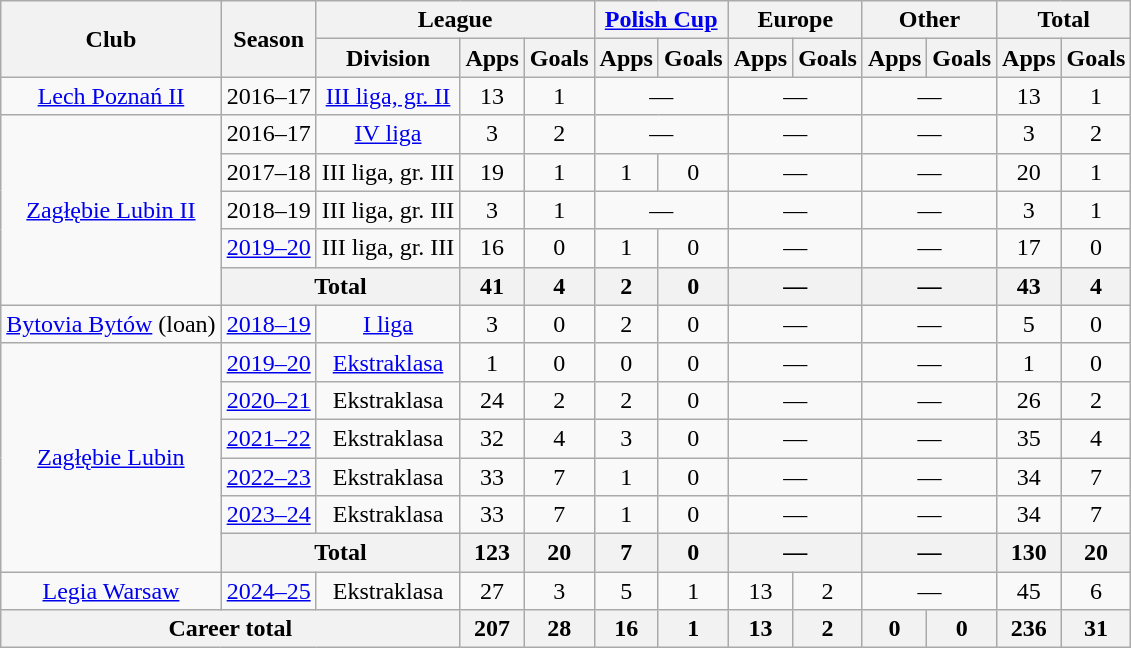<table class="wikitable" style="text-align: center;">
<tr>
<th rowspan=2>Club</th>
<th rowspan=2>Season</th>
<th colspan=3>League</th>
<th colspan=2><a href='#'>Polish Cup</a></th>
<th colspan=2>Europe</th>
<th colspan=2>Other</th>
<th colspan=2>Total</th>
</tr>
<tr>
<th>Division</th>
<th>Apps</th>
<th>Goals</th>
<th>Apps</th>
<th>Goals</th>
<th>Apps</th>
<th>Goals</th>
<th>Apps</th>
<th>Goals</th>
<th>Apps</th>
<th>Goals</th>
</tr>
<tr>
<td><a href='#'>Lech Poznań II</a></td>
<td>2016–17</td>
<td><a href='#'>III liga, gr. II</a></td>
<td>13</td>
<td>1</td>
<td colspan="2">—</td>
<td colspan="2">—</td>
<td colspan="2">—</td>
<td>13</td>
<td>1</td>
</tr>
<tr>
<td rowspan="5"><a href='#'>Zagłębie Lubin II</a></td>
<td>2016–17</td>
<td><a href='#'>IV liga</a></td>
<td>3</td>
<td>2</td>
<td colspan="2">—</td>
<td colspan="2">—</td>
<td colspan="2">—</td>
<td>3</td>
<td>2</td>
</tr>
<tr>
<td>2017–18</td>
<td>III liga, gr. III</td>
<td>19</td>
<td>1</td>
<td>1</td>
<td>0</td>
<td colspan="2">—</td>
<td colspan="2">—</td>
<td>20</td>
<td>1</td>
</tr>
<tr>
<td>2018–19</td>
<td>III liga, gr. III</td>
<td>3</td>
<td>1</td>
<td colspan="2">—</td>
<td colspan="2">—</td>
<td colspan="2">—</td>
<td>3</td>
<td>1</td>
</tr>
<tr>
<td><a href='#'>2019–20</a></td>
<td>III liga, gr. III</td>
<td>16</td>
<td>0</td>
<td>1</td>
<td>0</td>
<td colspan="2">—</td>
<td colspan="2">—</td>
<td>17</td>
<td>0</td>
</tr>
<tr>
<th colspan="2">Total</th>
<th>41</th>
<th>4</th>
<th>2</th>
<th>0</th>
<th colspan="2">—</th>
<th colspan="2">—</th>
<th>43</th>
<th>4</th>
</tr>
<tr>
<td><a href='#'>Bytovia Bytów</a> (loan)</td>
<td><a href='#'>2018–19</a></td>
<td><a href='#'>I liga</a></td>
<td>3</td>
<td>0</td>
<td>2</td>
<td>0</td>
<td colspan="2">—</td>
<td colspan="2">—</td>
<td>5</td>
<td>0</td>
</tr>
<tr>
<td rowspan="6"><a href='#'>Zagłębie Lubin</a></td>
<td><a href='#'>2019–20</a></td>
<td><a href='#'>Ekstraklasa</a></td>
<td>1</td>
<td>0</td>
<td>0</td>
<td>0</td>
<td colspan="2">—</td>
<td colspan="2">—</td>
<td>1</td>
<td>0</td>
</tr>
<tr>
<td><a href='#'>2020–21</a></td>
<td>Ekstraklasa</td>
<td>24</td>
<td>2</td>
<td>2</td>
<td>0</td>
<td colspan="2">—</td>
<td colspan="2">—</td>
<td>26</td>
<td>2</td>
</tr>
<tr>
<td><a href='#'>2021–22</a></td>
<td>Ekstraklasa</td>
<td>32</td>
<td>4</td>
<td>3</td>
<td>0</td>
<td colspan="2">—</td>
<td colspan="2">—</td>
<td>35</td>
<td>4</td>
</tr>
<tr>
<td><a href='#'>2022–23</a></td>
<td>Ekstraklasa</td>
<td>33</td>
<td>7</td>
<td>1</td>
<td>0</td>
<td colspan="2">—</td>
<td colspan="2">—</td>
<td>34</td>
<td>7</td>
</tr>
<tr>
<td><a href='#'>2023–24</a></td>
<td>Ekstraklasa</td>
<td>33</td>
<td>7</td>
<td>1</td>
<td>0</td>
<td colspan="2">—</td>
<td colspan="2">—</td>
<td>34</td>
<td>7</td>
</tr>
<tr>
<th colspan="2">Total</th>
<th>123</th>
<th>20</th>
<th>7</th>
<th>0</th>
<th colspan="2">—</th>
<th colspan="2">—</th>
<th>130</th>
<th>20</th>
</tr>
<tr>
<td><a href='#'>Legia Warsaw</a></td>
<td><a href='#'>2024–25</a></td>
<td>Ekstraklasa</td>
<td>27</td>
<td>3</td>
<td>5</td>
<td>1</td>
<td>13</td>
<td>2</td>
<td colspan="2">—</td>
<td>45</td>
<td>6</td>
</tr>
<tr>
<th colspan="3">Career total</th>
<th>207</th>
<th>28</th>
<th>16</th>
<th>1</th>
<th>13</th>
<th>2</th>
<th>0</th>
<th>0</th>
<th>236</th>
<th>31</th>
</tr>
</table>
